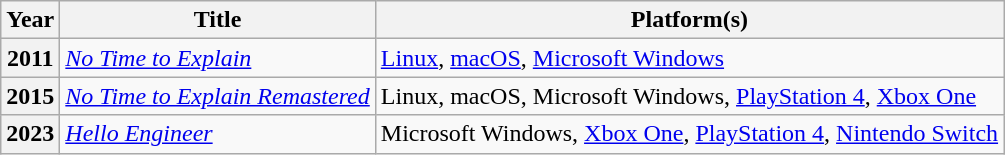<table class="wikitable sortable plainrowheaders">
<tr>
<th scope="col">Year</th>
<th scope="col">Title</th>
<th scope="col">Platform(s)</th>
</tr>
<tr>
<th scope="row">2011</th>
<td><em><a href='#'>No Time to Explain</a></em></td>
<td><a href='#'>Linux</a>, <a href='#'>macOS</a>, <a href='#'>Microsoft Windows</a></td>
</tr>
<tr>
<th scope="row">2015</th>
<td><em><a href='#'>No Time to Explain Remastered</a></em></td>
<td>Linux, macOS, Microsoft Windows, <a href='#'>PlayStation 4</a>, <a href='#'>Xbox One</a></td>
</tr>
<tr>
<th scope="row">2023</th>
<td><em><a href='#'>Hello Engineer</a></em></td>
<td>Microsoft Windows, <a href='#'>Xbox One</a>, <a href='#'>PlayStation 4</a>, <a href='#'>Nintendo Switch</a></td>
</tr>
</table>
